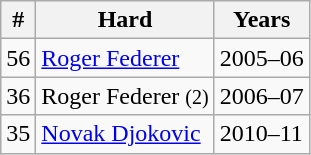<table class=wikitable style="display:inline-table;">
<tr>
<th>#</th>
<th>Hard</th>
<th>Years</th>
</tr>
<tr>
<td>56</td>
<td> <a href='#'>Roger Federer</a></td>
<td>2005–06</td>
</tr>
<tr>
<td>36</td>
<td> Roger Federer <small>(2)</small></td>
<td>2006–07</td>
</tr>
<tr>
<td>35</td>
<td> <a href='#'>Novak Djokovic</a></td>
<td>2010–11</td>
</tr>
</table>
